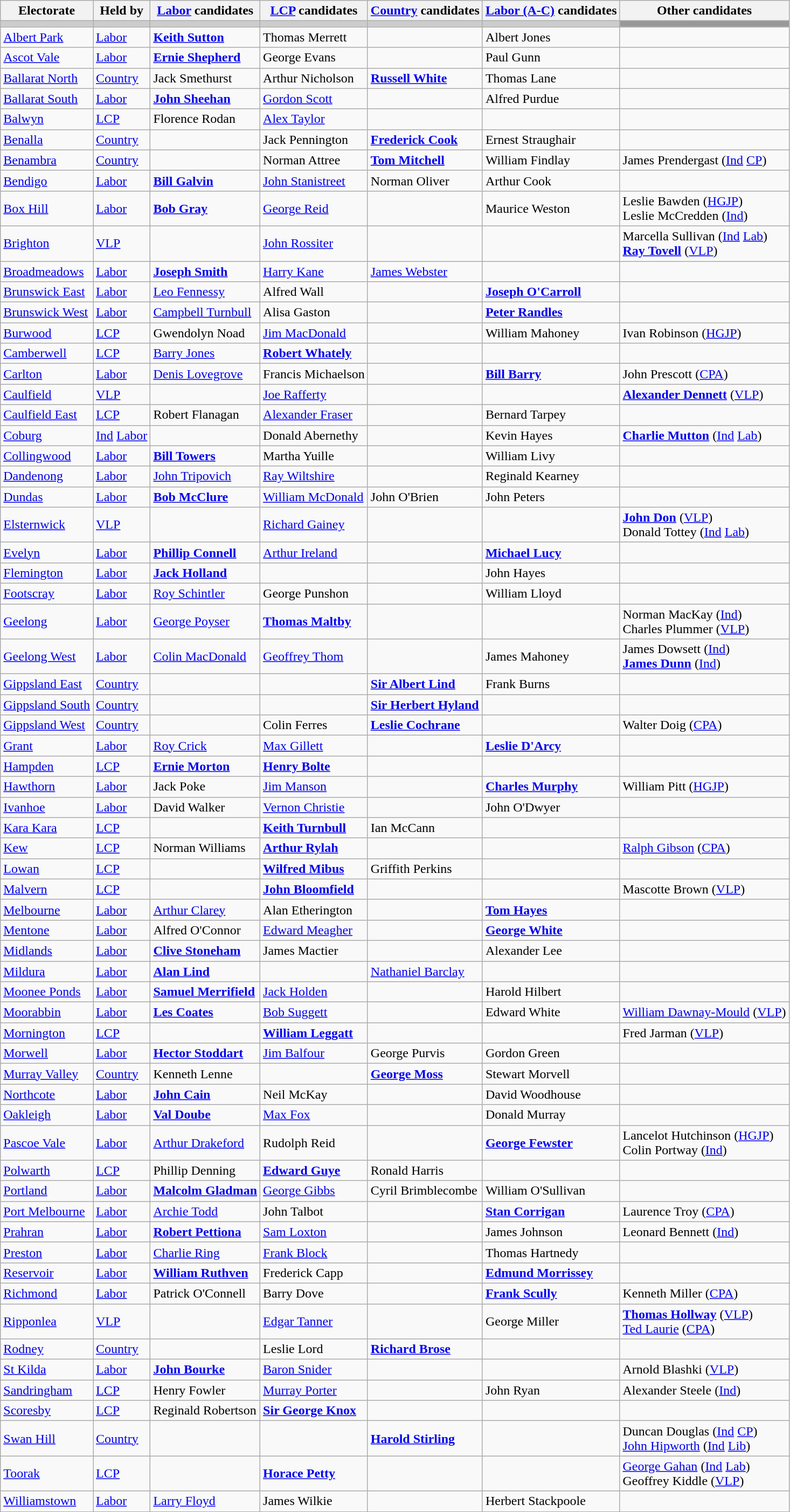<table class="wikitable">
<tr>
<th>Electorate</th>
<th>Held by</th>
<th><a href='#'>Labor</a> candidates</th>
<th><a href='#'>LCP</a> candidates</th>
<th><a href='#'>Country</a> candidates</th>
<th><a href='#'>Labor (A-C)</a> candidates</th>
<th>Other candidates</th>
</tr>
<tr bgcolor="#cccccc">
<td></td>
<td></td>
<td></td>
<td></td>
<td></td>
<td></td>
<td bgcolor="#999999"></td>
</tr>
<tr>
<td><a href='#'>Albert Park</a></td>
<td><a href='#'>Labor</a></td>
<td><strong><a href='#'>Keith Sutton</a></strong></td>
<td>Thomas Merrett</td>
<td></td>
<td>Albert Jones</td>
<td></td>
</tr>
<tr>
<td><a href='#'>Ascot Vale</a></td>
<td><a href='#'>Labor</a></td>
<td><strong><a href='#'>Ernie Shepherd</a></strong></td>
<td>George Evans</td>
<td></td>
<td>Paul Gunn</td>
<td></td>
</tr>
<tr>
<td><a href='#'>Ballarat North</a></td>
<td><a href='#'>Country</a></td>
<td>Jack Smethurst</td>
<td>Arthur Nicholson</td>
<td><strong><a href='#'>Russell White</a></strong></td>
<td>Thomas Lane</td>
<td></td>
</tr>
<tr>
<td><a href='#'>Ballarat South</a></td>
<td><a href='#'>Labor</a></td>
<td><strong><a href='#'>John Sheehan</a></strong></td>
<td><a href='#'>Gordon Scott</a></td>
<td></td>
<td>Alfred Purdue</td>
<td></td>
</tr>
<tr>
<td><a href='#'>Balwyn</a></td>
<td><a href='#'>LCP</a></td>
<td>Florence Rodan</td>
<td><a href='#'>Alex Taylor</a></td>
<td></td>
<td></td>
<td></td>
</tr>
<tr>
<td><a href='#'>Benalla</a></td>
<td><a href='#'>Country</a></td>
<td></td>
<td>Jack Pennington</td>
<td><strong><a href='#'>Frederick Cook</a></strong></td>
<td>Ernest Straughair</td>
<td></td>
</tr>
<tr>
<td><a href='#'>Benambra</a></td>
<td><a href='#'>Country</a></td>
<td></td>
<td>Norman Attree</td>
<td><strong><a href='#'>Tom Mitchell</a></strong></td>
<td>William Findlay</td>
<td>James Prendergast (<a href='#'>Ind</a> <a href='#'>CP</a>)</td>
</tr>
<tr>
<td><a href='#'>Bendigo</a></td>
<td><a href='#'>Labor</a></td>
<td><strong><a href='#'>Bill Galvin</a></strong></td>
<td><a href='#'>John Stanistreet</a></td>
<td>Norman Oliver</td>
<td>Arthur Cook</td>
<td></td>
</tr>
<tr>
<td><a href='#'>Box Hill</a></td>
<td><a href='#'>Labor</a></td>
<td><strong><a href='#'>Bob Gray</a></strong></td>
<td><a href='#'>George Reid</a></td>
<td></td>
<td>Maurice Weston</td>
<td>Leslie Bawden (<a href='#'>HGJP</a>) <br> Leslie McCredden (<a href='#'>Ind</a>)</td>
</tr>
<tr>
<td><a href='#'>Brighton</a></td>
<td><a href='#'>VLP</a></td>
<td></td>
<td><a href='#'>John Rossiter</a></td>
<td></td>
<td></td>
<td>Marcella Sullivan (<a href='#'>Ind</a> <a href='#'>Lab</a>) <br> <strong><a href='#'>Ray Tovell</a></strong> (<a href='#'>VLP</a>)</td>
</tr>
<tr>
<td><a href='#'>Broadmeadows</a></td>
<td><a href='#'>Labor</a></td>
<td><strong><a href='#'>Joseph Smith</a></strong></td>
<td><a href='#'>Harry Kane</a></td>
<td><a href='#'>James Webster</a></td>
<td></td>
<td></td>
</tr>
<tr>
<td><a href='#'>Brunswick East</a></td>
<td><a href='#'>Labor</a></td>
<td><a href='#'>Leo Fennessy</a></td>
<td>Alfred Wall</td>
<td></td>
<td><strong><a href='#'>Joseph O'Carroll</a></strong></td>
<td></td>
</tr>
<tr>
<td><a href='#'>Brunswick West</a></td>
<td><a href='#'>Labor</a></td>
<td><a href='#'>Campbell Turnbull</a></td>
<td>Alisa Gaston</td>
<td></td>
<td><strong><a href='#'>Peter Randles</a></strong></td>
<td></td>
</tr>
<tr>
<td><a href='#'>Burwood</a></td>
<td><a href='#'>LCP</a></td>
<td>Gwendolyn Noad</td>
<td><a href='#'>Jim MacDonald</a></td>
<td></td>
<td>William Mahoney</td>
<td>Ivan Robinson (<a href='#'>HGJP</a>)</td>
</tr>
<tr>
<td><a href='#'>Camberwell</a></td>
<td><a href='#'>LCP</a></td>
<td><a href='#'>Barry Jones</a></td>
<td><strong><a href='#'>Robert Whately</a></strong></td>
<td></td>
<td></td>
<td></td>
</tr>
<tr>
<td><a href='#'>Carlton</a></td>
<td><a href='#'>Labor</a></td>
<td><a href='#'>Denis Lovegrove</a></td>
<td>Francis Michaelson</td>
<td></td>
<td><strong><a href='#'>Bill Barry</a></strong></td>
<td>John Prescott (<a href='#'>CPA</a>)</td>
</tr>
<tr>
<td><a href='#'>Caulfield</a></td>
<td><a href='#'>VLP</a></td>
<td></td>
<td><a href='#'>Joe Rafferty</a></td>
<td></td>
<td></td>
<td><strong><a href='#'>Alexander Dennett</a></strong> (<a href='#'>VLP</a>)</td>
</tr>
<tr>
<td><a href='#'>Caulfield East</a></td>
<td><a href='#'>LCP</a></td>
<td>Robert Flanagan</td>
<td><a href='#'>Alexander Fraser</a></td>
<td></td>
<td>Bernard Tarpey</td>
<td></td>
</tr>
<tr>
<td><a href='#'>Coburg</a></td>
<td><a href='#'>Ind</a> <a href='#'>Labor</a></td>
<td></td>
<td>Donald Abernethy</td>
<td></td>
<td>Kevin Hayes</td>
<td><strong><a href='#'>Charlie Mutton</a></strong> (<a href='#'>Ind</a> <a href='#'>Lab</a>)</td>
</tr>
<tr>
<td><a href='#'>Collingwood</a></td>
<td><a href='#'>Labor</a></td>
<td><strong><a href='#'>Bill Towers</a></strong></td>
<td>Martha Yuille</td>
<td></td>
<td>William Livy</td>
<td></td>
</tr>
<tr>
<td><a href='#'>Dandenong</a></td>
<td><a href='#'>Labor</a></td>
<td><a href='#'>John Tripovich</a></td>
<td><a href='#'>Ray Wiltshire</a></td>
<td></td>
<td>Reginald Kearney</td>
<td></td>
</tr>
<tr>
<td><a href='#'>Dundas</a></td>
<td><a href='#'>Labor</a></td>
<td><strong><a href='#'>Bob McClure</a></strong></td>
<td><a href='#'>William McDonald</a></td>
<td>John O'Brien</td>
<td>John Peters</td>
<td></td>
</tr>
<tr>
<td><a href='#'>Elsternwick</a></td>
<td><a href='#'>VLP</a></td>
<td></td>
<td><a href='#'>Richard Gainey</a></td>
<td></td>
<td></td>
<td><strong><a href='#'>John Don</a></strong> (<a href='#'>VLP</a>) <br> Donald Tottey (<a href='#'>Ind</a> <a href='#'>Lab</a>)</td>
</tr>
<tr>
<td><a href='#'>Evelyn</a></td>
<td><a href='#'>Labor</a></td>
<td><strong><a href='#'>Phillip Connell</a></strong></td>
<td><a href='#'>Arthur Ireland</a></td>
<td></td>
<td><strong><a href='#'>Michael Lucy</a></strong></td>
<td></td>
</tr>
<tr>
<td><a href='#'>Flemington</a></td>
<td><a href='#'>Labor</a></td>
<td><strong><a href='#'>Jack Holland</a></strong></td>
<td></td>
<td></td>
<td>John Hayes</td>
<td></td>
</tr>
<tr>
<td><a href='#'>Footscray</a></td>
<td><a href='#'>Labor</a></td>
<td><a href='#'>Roy Schintler</a></td>
<td>George Punshon</td>
<td></td>
<td>William Lloyd</td>
<td></td>
</tr>
<tr>
<td><a href='#'>Geelong</a></td>
<td><a href='#'>Labor</a></td>
<td><a href='#'>George Poyser</a></td>
<td><strong><a href='#'>Thomas Maltby</a></strong></td>
<td></td>
<td></td>
<td>Norman MacKay (<a href='#'>Ind</a>) <br> Charles Plummer (<a href='#'>VLP</a>)</td>
</tr>
<tr>
<td><a href='#'>Geelong West</a></td>
<td><a href='#'>Labor</a></td>
<td><a href='#'>Colin MacDonald</a></td>
<td><a href='#'>Geoffrey Thom</a></td>
<td></td>
<td>James Mahoney</td>
<td>James Dowsett (<a href='#'>Ind</a>) <br> <strong><a href='#'>James Dunn</a></strong> (<a href='#'>Ind</a>)</td>
</tr>
<tr>
<td><a href='#'>Gippsland East</a></td>
<td><a href='#'>Country</a></td>
<td></td>
<td></td>
<td><strong><a href='#'>Sir Albert Lind</a></strong></td>
<td>Frank Burns</td>
<td></td>
</tr>
<tr>
<td><a href='#'>Gippsland South</a></td>
<td><a href='#'>Country</a></td>
<td></td>
<td></td>
<td><strong><a href='#'>Sir Herbert Hyland</a></strong></td>
<td></td>
<td></td>
</tr>
<tr>
<td><a href='#'>Gippsland West</a></td>
<td><a href='#'>Country</a></td>
<td></td>
<td>Colin Ferres</td>
<td><strong><a href='#'>Leslie Cochrane</a></strong></td>
<td></td>
<td>Walter Doig (<a href='#'>CPA</a>)</td>
</tr>
<tr>
<td><a href='#'>Grant</a></td>
<td><a href='#'>Labor</a></td>
<td><a href='#'>Roy Crick</a></td>
<td><a href='#'>Max Gillett</a></td>
<td></td>
<td><strong><a href='#'>Leslie D'Arcy</a></strong></td>
<td></td>
</tr>
<tr>
<td><a href='#'>Hampden</a></td>
<td><a href='#'>LCP</a></td>
<td><strong><a href='#'>Ernie Morton</a></strong></td>
<td><strong><a href='#'>Henry Bolte</a></strong></td>
<td></td>
<td></td>
<td></td>
</tr>
<tr>
<td><a href='#'>Hawthorn</a></td>
<td><a href='#'>Labor</a></td>
<td>Jack Poke</td>
<td><a href='#'>Jim Manson</a></td>
<td></td>
<td><strong><a href='#'>Charles Murphy</a></strong></td>
<td>William Pitt (<a href='#'>HGJP</a>)</td>
</tr>
<tr>
<td><a href='#'>Ivanhoe</a></td>
<td><a href='#'>Labor</a></td>
<td>David Walker</td>
<td><a href='#'>Vernon Christie</a></td>
<td></td>
<td>John O'Dwyer</td>
<td></td>
</tr>
<tr>
<td><a href='#'>Kara Kara</a></td>
<td><a href='#'>LCP</a></td>
<td></td>
<td><strong><a href='#'>Keith Turnbull</a></strong></td>
<td>Ian McCann</td>
<td></td>
<td></td>
</tr>
<tr>
<td><a href='#'>Kew</a></td>
<td><a href='#'>LCP</a></td>
<td>Norman Williams</td>
<td><strong><a href='#'>Arthur Rylah</a></strong></td>
<td></td>
<td></td>
<td><a href='#'>Ralph Gibson</a> (<a href='#'>CPA</a>)</td>
</tr>
<tr>
<td><a href='#'>Lowan</a></td>
<td><a href='#'>LCP</a></td>
<td></td>
<td><strong><a href='#'>Wilfred Mibus</a></strong></td>
<td>Griffith Perkins</td>
<td></td>
<td></td>
</tr>
<tr>
<td><a href='#'>Malvern</a></td>
<td><a href='#'>LCP</a></td>
<td></td>
<td><strong><a href='#'>John Bloomfield</a></strong></td>
<td></td>
<td></td>
<td>Mascotte Brown (<a href='#'>VLP</a>)</td>
</tr>
<tr>
<td><a href='#'>Melbourne</a></td>
<td><a href='#'>Labor</a></td>
<td><a href='#'>Arthur Clarey</a></td>
<td>Alan Etherington</td>
<td></td>
<td><strong><a href='#'>Tom Hayes</a></strong></td>
<td></td>
</tr>
<tr>
<td><a href='#'>Mentone</a></td>
<td><a href='#'>Labor</a></td>
<td>Alfred O'Connor</td>
<td><a href='#'>Edward Meagher</a></td>
<td></td>
<td><strong><a href='#'>George White</a></strong></td>
<td></td>
</tr>
<tr>
<td><a href='#'>Midlands</a></td>
<td><a href='#'>Labor</a></td>
<td><strong><a href='#'>Clive Stoneham</a></strong></td>
<td>James Mactier</td>
<td></td>
<td>Alexander Lee</td>
<td></td>
</tr>
<tr>
<td><a href='#'>Mildura</a></td>
<td><a href='#'>Labor</a></td>
<td><strong><a href='#'>Alan Lind</a></strong></td>
<td></td>
<td><a href='#'>Nathaniel Barclay</a></td>
<td></td>
<td></td>
</tr>
<tr>
<td><a href='#'>Moonee Ponds</a></td>
<td><a href='#'>Labor</a></td>
<td><strong><a href='#'>Samuel Merrifield</a></strong></td>
<td><a href='#'>Jack Holden</a></td>
<td></td>
<td>Harold Hilbert</td>
<td></td>
</tr>
<tr>
<td><a href='#'>Moorabbin</a></td>
<td><a href='#'>Labor</a></td>
<td><strong><a href='#'>Les Coates</a></strong></td>
<td><a href='#'>Bob Suggett</a></td>
<td></td>
<td>Edward White</td>
<td><a href='#'>William Dawnay-Mould</a> (<a href='#'>VLP</a>)</td>
</tr>
<tr>
<td><a href='#'>Mornington</a></td>
<td><a href='#'>LCP</a></td>
<td></td>
<td><strong><a href='#'>William Leggatt</a></strong></td>
<td></td>
<td></td>
<td>Fred Jarman (<a href='#'>VLP</a>)</td>
</tr>
<tr>
<td><a href='#'>Morwell</a></td>
<td><a href='#'>Labor</a></td>
<td><strong><a href='#'>Hector Stoddart</a></strong></td>
<td><a href='#'>Jim Balfour</a></td>
<td>George Purvis</td>
<td>Gordon Green</td>
<td></td>
</tr>
<tr>
<td><a href='#'>Murray Valley</a></td>
<td><a href='#'>Country</a></td>
<td>Kenneth Lenne</td>
<td></td>
<td><strong><a href='#'>George Moss</a></strong></td>
<td>Stewart Morvell</td>
<td></td>
</tr>
<tr>
<td><a href='#'>Northcote</a></td>
<td><a href='#'>Labor</a></td>
<td><strong><a href='#'>John Cain</a></strong></td>
<td>Neil McKay</td>
<td></td>
<td>David Woodhouse</td>
<td></td>
</tr>
<tr>
<td><a href='#'>Oakleigh</a></td>
<td><a href='#'>Labor</a></td>
<td><strong><a href='#'>Val Doube</a></strong></td>
<td><a href='#'>Max Fox</a></td>
<td></td>
<td>Donald Murray</td>
<td></td>
</tr>
<tr>
<td><a href='#'>Pascoe Vale</a></td>
<td><a href='#'>Labor</a></td>
<td><a href='#'>Arthur Drakeford</a></td>
<td>Rudolph Reid</td>
<td></td>
<td><strong><a href='#'>George Fewster</a></strong></td>
<td>Lancelot Hutchinson (<a href='#'>HGJP</a>) <br> Colin Portway (<a href='#'>Ind</a>)</td>
</tr>
<tr>
<td><a href='#'>Polwarth</a></td>
<td><a href='#'>LCP</a></td>
<td>Phillip Denning</td>
<td><strong><a href='#'>Edward Guye</a></strong></td>
<td>Ronald Harris</td>
<td></td>
<td></td>
</tr>
<tr>
<td><a href='#'>Portland</a></td>
<td><a href='#'>Labor</a></td>
<td><strong><a href='#'>Malcolm Gladman</a></strong></td>
<td><a href='#'>George Gibbs</a></td>
<td>Cyril Brimblecombe</td>
<td>William O'Sullivan</td>
<td></td>
</tr>
<tr>
<td><a href='#'>Port Melbourne</a></td>
<td><a href='#'>Labor</a></td>
<td><a href='#'>Archie Todd</a></td>
<td>John Talbot</td>
<td></td>
<td><strong><a href='#'>Stan Corrigan</a></strong></td>
<td>Laurence Troy (<a href='#'>CPA</a>)</td>
</tr>
<tr>
<td><a href='#'>Prahran</a></td>
<td><a href='#'>Labor</a></td>
<td><strong><a href='#'>Robert Pettiona</a></strong></td>
<td><a href='#'>Sam Loxton</a></td>
<td></td>
<td>James Johnson</td>
<td>Leonard Bennett (<a href='#'>Ind</a>)</td>
</tr>
<tr>
<td><a href='#'>Preston</a></td>
<td><a href='#'>Labor</a></td>
<td><a href='#'>Charlie Ring</a></td>
<td><a href='#'>Frank Block</a></td>
<td></td>
<td>Thomas Hartnedy</td>
<td></td>
</tr>
<tr>
<td><a href='#'>Reservoir</a></td>
<td><a href='#'>Labor</a></td>
<td><strong><a href='#'>William Ruthven</a></strong></td>
<td>Frederick Capp</td>
<td></td>
<td><strong><a href='#'>Edmund Morrissey</a></strong></td>
<td></td>
</tr>
<tr>
<td><a href='#'>Richmond</a></td>
<td><a href='#'>Labor</a></td>
<td>Patrick O'Connell</td>
<td>Barry Dove</td>
<td></td>
<td><strong><a href='#'>Frank Scully</a></strong></td>
<td>Kenneth Miller (<a href='#'>CPA</a>)</td>
</tr>
<tr>
<td><a href='#'>Ripponlea</a></td>
<td><a href='#'>VLP</a></td>
<td></td>
<td><a href='#'>Edgar Tanner</a></td>
<td></td>
<td>George Miller</td>
<td><strong><a href='#'>Thomas Hollway</a></strong> (<a href='#'>VLP</a>) <br> <a href='#'>Ted Laurie</a> (<a href='#'>CPA</a>)</td>
</tr>
<tr>
<td><a href='#'>Rodney</a></td>
<td><a href='#'>Country</a></td>
<td></td>
<td>Leslie Lord</td>
<td><strong><a href='#'>Richard Brose</a></strong></td>
<td></td>
<td></td>
</tr>
<tr>
<td><a href='#'>St Kilda</a></td>
<td><a href='#'>Labor</a></td>
<td><strong><a href='#'>John Bourke</a></strong></td>
<td><a href='#'>Baron Snider</a></td>
<td></td>
<td></td>
<td>Arnold Blashki (<a href='#'>VLP</a>)</td>
</tr>
<tr>
<td><a href='#'>Sandringham</a></td>
<td><a href='#'>LCP</a></td>
<td>Henry Fowler</td>
<td><a href='#'>Murray Porter</a></td>
<td></td>
<td>John Ryan</td>
<td>Alexander Steele (<a href='#'>Ind</a>)</td>
</tr>
<tr>
<td><a href='#'>Scoresby</a></td>
<td><a href='#'>LCP</a></td>
<td>Reginald Robertson</td>
<td><strong><a href='#'>Sir George Knox</a></strong></td>
<td></td>
<td></td>
<td></td>
</tr>
<tr>
<td><a href='#'>Swan Hill</a></td>
<td><a href='#'>Country</a></td>
<td></td>
<td></td>
<td><strong><a href='#'>Harold Stirling</a></strong></td>
<td></td>
<td>Duncan Douglas (<a href='#'>Ind</a> <a href='#'>CP</a>) <br> <a href='#'>John Hipworth</a> (<a href='#'>Ind</a> <a href='#'>Lib</a>)</td>
</tr>
<tr>
<td><a href='#'>Toorak</a></td>
<td><a href='#'>LCP</a></td>
<td></td>
<td><strong><a href='#'>Horace Petty</a></strong></td>
<td></td>
<td></td>
<td><a href='#'>George Gahan</a> (<a href='#'>Ind</a> <a href='#'>Lab</a>) <br> Geoffrey Kiddle (<a href='#'>VLP</a>)</td>
</tr>
<tr>
<td><a href='#'>Williamstown</a></td>
<td><a href='#'>Labor</a></td>
<td><a href='#'>Larry Floyd</a></td>
<td>James Wilkie</td>
<td></td>
<td>Herbert Stackpoole</td>
<td></td>
</tr>
</table>
